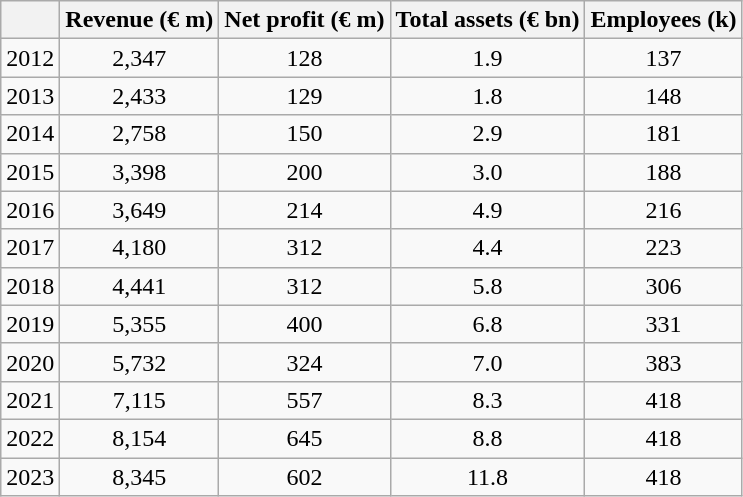<table class="wikitable" style="text-align:center">
<tr>
<th></th>
<th>Revenue (€ m)</th>
<th>Net profit (€ m)</th>
<th>Total assets (€ bn)</th>
<th>Employees (k)</th>
</tr>
<tr>
<td>2012</td>
<td>2,347</td>
<td>128</td>
<td>1.9</td>
<td>137</td>
</tr>
<tr>
<td>2013</td>
<td>2,433</td>
<td>129</td>
<td>1.8</td>
<td>148</td>
</tr>
<tr>
<td>2014</td>
<td>2,758</td>
<td>150</td>
<td>2.9</td>
<td>181</td>
</tr>
<tr>
<td>2015</td>
<td>3,398</td>
<td>200</td>
<td>3.0</td>
<td>188</td>
</tr>
<tr>
<td>2016</td>
<td>3,649</td>
<td>214</td>
<td>4.9</td>
<td>216</td>
</tr>
<tr>
<td>2017</td>
<td>4,180</td>
<td>312</td>
<td>4.4</td>
<td>223</td>
</tr>
<tr>
<td>2018</td>
<td>4,441</td>
<td>312</td>
<td>5.8</td>
<td>306</td>
</tr>
<tr>
<td>2019</td>
<td>5,355</td>
<td>400</td>
<td>6.8</td>
<td>331</td>
</tr>
<tr>
<td>2020</td>
<td>5,732</td>
<td>324</td>
<td>7.0</td>
<td>383</td>
</tr>
<tr>
<td>2021</td>
<td>7,115</td>
<td>557</td>
<td>8.3</td>
<td>418</td>
</tr>
<tr>
<td>2022</td>
<td>8,154</td>
<td>645</td>
<td>8.8</td>
<td>418</td>
</tr>
<tr>
<td>2023</td>
<td>8,345</td>
<td>602</td>
<td>11.8</td>
<td>418</td>
</tr>
</table>
